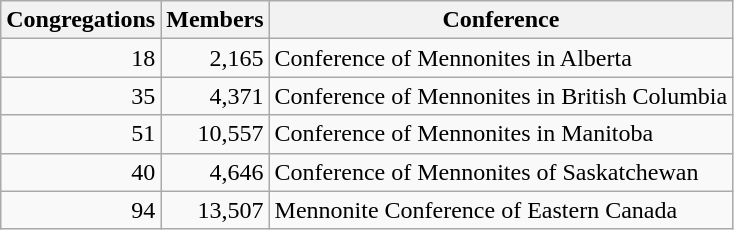<table class="wikitable">
<tr>
<th>Congregations</th>
<th>Members</th>
<th>Conference</th>
</tr>
<tr align=right |>
<td>18</td>
<td>2,165</td>
<td align=left>Conference of Mennonites in Alberta</td>
</tr>
<tr align=right |>
<td>35</td>
<td>4,371</td>
<td align=left>Conference of Mennonites in British Columbia</td>
</tr>
<tr align=right |>
<td>51</td>
<td>10,557</td>
<td align=left>Conference of Mennonites in Manitoba</td>
</tr>
<tr align=right |>
<td>40</td>
<td>4,646</td>
<td align=left>Conference of Mennonites of Saskatchewan</td>
</tr>
<tr align=right |>
<td>94</td>
<td>13,507</td>
<td align=left>Mennonite Conference of Eastern Canada</td>
</tr>
</table>
